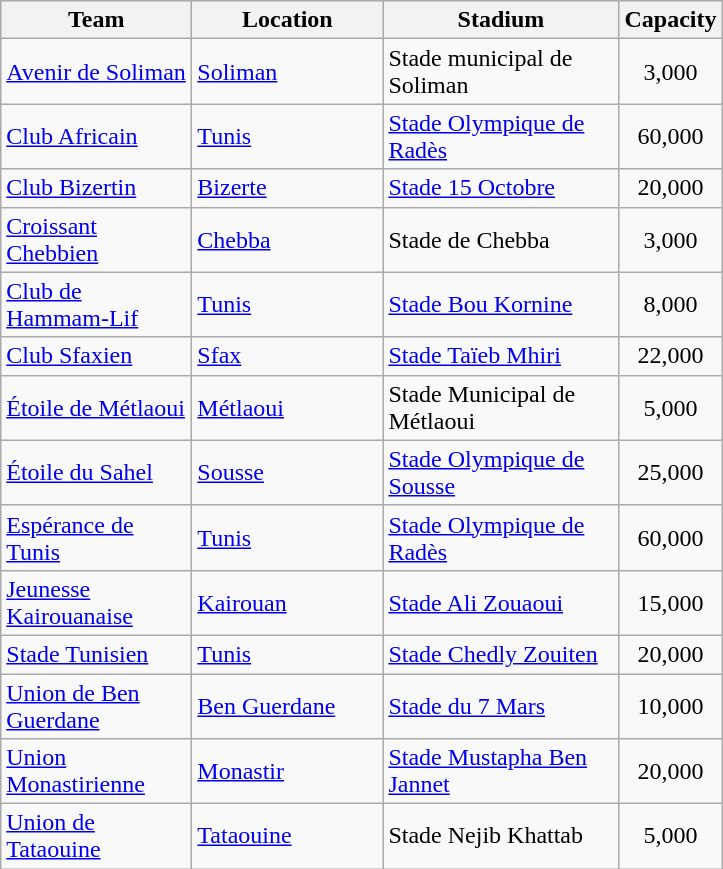<table class="wikitable sortable">
<tr>
<th width="120px">Team</th>
<th width="120px">Location</th>
<th width="150px">Stadium</th>
<th>Capacity</th>
</tr>
<tr>
<td><a href='#'>Avenir de Soliman</a></td>
<td><a href='#'>Soliman</a></td>
<td>Stade municipal de Soliman</td>
<td align="center">3,000</td>
</tr>
<tr>
<td><a href='#'>Club Africain</a></td>
<td><a href='#'>Tunis</a></td>
<td><a href='#'>Stade Olympique de Radès</a></td>
<td align="center">60,000</td>
</tr>
<tr>
<td><a href='#'>Club Bizertin</a></td>
<td><a href='#'>Bizerte</a></td>
<td><a href='#'>Stade 15 Octobre</a></td>
<td align="center">20,000</td>
</tr>
<tr>
<td><a href='#'>Croissant Chebbien</a></td>
<td><a href='#'>Chebba</a></td>
<td>Stade de Chebba</td>
<td align="center">3,000</td>
</tr>
<tr>
<td><a href='#'>Club de Hammam-Lif</a></td>
<td><a href='#'>Tunis</a></td>
<td><a href='#'>Stade Bou Kornine</a></td>
<td align="center">8,000</td>
</tr>
<tr>
<td><a href='#'>Club Sfaxien</a></td>
<td><a href='#'>Sfax</a></td>
<td><a href='#'>Stade Taïeb Mhiri</a></td>
<td align="center">22,000</td>
</tr>
<tr>
<td><a href='#'>Étoile de Métlaoui</a></td>
<td><a href='#'>Métlaoui</a></td>
<td>Stade Municipal de Métlaoui</td>
<td align="center">5,000</td>
</tr>
<tr>
<td><a href='#'>Étoile du Sahel</a></td>
<td><a href='#'>Sousse</a></td>
<td><a href='#'>Stade Olympique de Sousse</a></td>
<td align="center">25,000</td>
</tr>
<tr>
<td><a href='#'>Espérance de Tunis</a></td>
<td><a href='#'>Tunis</a></td>
<td><a href='#'>Stade Olympique de Radès</a></td>
<td align="center">60,000</td>
</tr>
<tr>
<td><a href='#'>Jeunesse Kairouanaise</a></td>
<td><a href='#'>Kairouan</a></td>
<td><a href='#'>Stade Ali Zouaoui</a></td>
<td align="center">15,000</td>
</tr>
<tr>
<td><a href='#'>Stade Tunisien</a></td>
<td><a href='#'>Tunis</a></td>
<td><a href='#'>Stade Chedly Zouiten</a></td>
<td align="center">20,000</td>
</tr>
<tr>
<td><a href='#'>Union de Ben Guerdane</a></td>
<td><a href='#'>Ben Guerdane</a></td>
<td><a href='#'>Stade du 7 Mars</a></td>
<td align="center">10,000</td>
</tr>
<tr>
<td><a href='#'>Union Monastirienne</a></td>
<td><a href='#'>Monastir</a></td>
<td><a href='#'>Stade Mustapha Ben Jannet</a></td>
<td align="center">20,000</td>
</tr>
<tr>
<td><a href='#'>Union de Tataouine</a></td>
<td><a href='#'>Tataouine</a></td>
<td>Stade Nejib Khattab</td>
<td align="center">5,000</td>
</tr>
</table>
